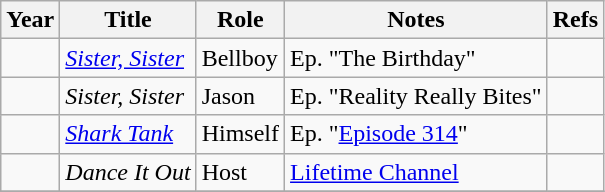<table class="wikitable">
<tr>
<th>Year</th>
<th>Title</th>
<th>Role</th>
<th>Notes</th>
<th>Refs</th>
</tr>
<tr>
<td></td>
<td><em><a href='#'>Sister, Sister</a></em></td>
<td>Bellboy</td>
<td>Ep. "The Birthday"</td>
<td></td>
</tr>
<tr>
<td></td>
<td><em>Sister, Sister</em></td>
<td>Jason</td>
<td>Ep. "Reality Really Bites"</td>
<td></td>
</tr>
<tr>
<td></td>
<td><em><a href='#'>Shark Tank</a></em></td>
<td>Himself</td>
<td>Ep. "<a href='#'>Episode 314</a>"</td>
<td></td>
</tr>
<tr>
<td></td>
<td><em>Dance It Out</em></td>
<td>Host</td>
<td><a href='#'>Lifetime Channel</a></td>
<td></td>
</tr>
<tr>
</tr>
</table>
